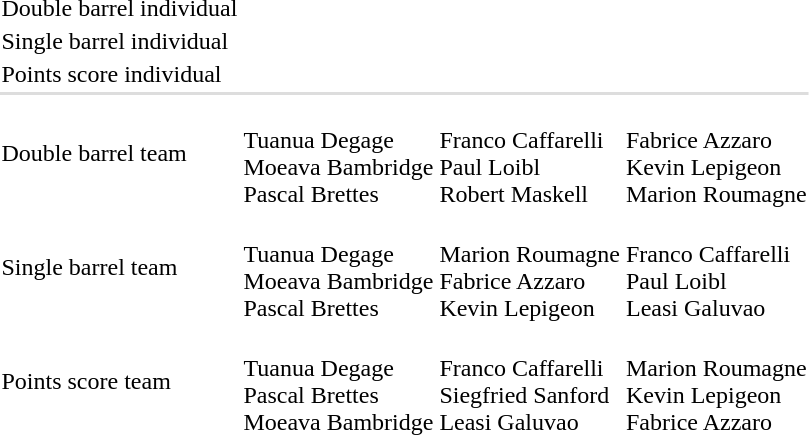<table>
<tr>
<td>Double barrel individual</td>
<td></td>
<td></td>
<td></td>
</tr>
<tr>
<td>Single barrel individual</td>
<td></td>
<td></td>
<td></td>
</tr>
<tr>
<td>Points score individual</td>
<td></td>
<td></td>
<td></td>
</tr>
<tr bgcolor=#ddd>
<td colspan=8></td>
</tr>
<tr>
<td>Double barrel team</td>
<td><br>Tuanua Degage<br>Moeava Bambridge<br>Pascal Brettes</td>
<td><br>Franco Caffarelli<br>Paul Loibl<br>Robert Maskell</td>
<td><br>Fabrice Azzaro<br>Kevin Lepigeon<br>Marion Roumagne</td>
</tr>
<tr>
<td>Single barrel team</td>
<td><br>Tuanua Degage<br>Moeava Bambridge<br>Pascal Brettes</td>
<td><br>Marion Roumagne<br>Fabrice Azzaro<br>Kevin Lepigeon</td>
<td><br>Franco Caffarelli<br>Paul Loibl<br>Leasi Galuvao</td>
</tr>
<tr>
<td>Points score team</td>
<td><br>Tuanua Degage<br>Pascal Brettes<br>Moeava Bambridge</td>
<td><br>Franco Caffarelli<br>Siegfried Sanford<br>Leasi Galuvao</td>
<td><br>Marion Roumagne<br>Kevin Lepigeon<br>Fabrice Azzaro</td>
</tr>
</table>
